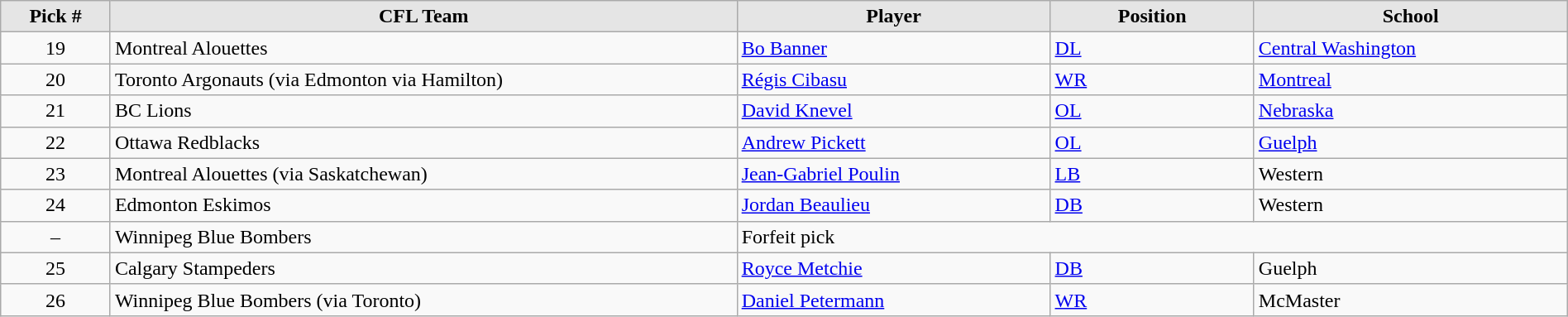<table class="wikitable" style="width: 100%">
<tr>
<th style="background:#E5E5E5;" width=7%>Pick #</th>
<th width=40% style="background:#E5E5E5;">CFL Team</th>
<th width=20% style="background:#E5E5E5;">Player</th>
<th width=13% style="background:#E5E5E5;">Position</th>
<th width=20% style="background:#E5E5E5;">School</th>
</tr>
<tr>
<td align=center>19</td>
<td>Montreal Alouettes</td>
<td><a href='#'>Bo Banner</a></td>
<td><a href='#'>DL</a></td>
<td><a href='#'>Central Washington</a></td>
</tr>
<tr>
<td align=center>20</td>
<td>Toronto Argonauts (via Edmonton via Hamilton)</td>
<td><a href='#'>Régis Cibasu</a></td>
<td><a href='#'>WR</a></td>
<td><a href='#'>Montreal</a></td>
</tr>
<tr>
<td align=center>21</td>
<td>BC Lions</td>
<td><a href='#'>David Knevel</a></td>
<td><a href='#'>OL</a></td>
<td><a href='#'>Nebraska</a></td>
</tr>
<tr>
<td align=center>22</td>
<td>Ottawa Redblacks</td>
<td><a href='#'>Andrew Pickett</a></td>
<td><a href='#'>OL</a></td>
<td><a href='#'>Guelph</a></td>
</tr>
<tr>
<td align=center>23</td>
<td>Montreal Alouettes (via Saskatchewan)</td>
<td><a href='#'>Jean-Gabriel Poulin</a></td>
<td><a href='#'>LB</a></td>
<td>Western</td>
</tr>
<tr>
<td align=center>24</td>
<td>Edmonton Eskimos</td>
<td><a href='#'>Jordan Beaulieu</a></td>
<td><a href='#'>DB</a></td>
<td>Western</td>
</tr>
<tr>
<td align=center>–</td>
<td>Winnipeg Blue Bombers</td>
<td colspan="3">Forfeit pick</td>
</tr>
<tr>
<td align=center>25</td>
<td>Calgary Stampeders</td>
<td><a href='#'>Royce Metchie</a></td>
<td><a href='#'>DB</a></td>
<td>Guelph</td>
</tr>
<tr>
<td align=center>26</td>
<td>Winnipeg Blue Bombers (via Toronto)</td>
<td><a href='#'>Daniel Petermann</a></td>
<td><a href='#'>WR</a></td>
<td>McMaster</td>
</tr>
</table>
